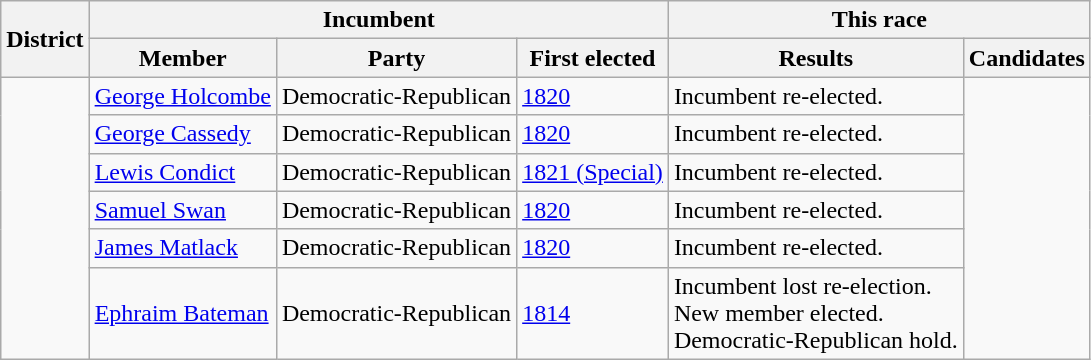<table class=wikitable>
<tr>
<th rowspan=2>District</th>
<th colspan=3>Incumbent</th>
<th colspan=2>This race</th>
</tr>
<tr>
<th>Member</th>
<th>Party</th>
<th>First elected</th>
<th>Results</th>
<th>Candidates</th>
</tr>
<tr>
<td rowspan=6><br></td>
<td><a href='#'>George Holcombe</a></td>
<td>Democratic-Republican</td>
<td><a href='#'>1820</a></td>
<td>Incumbent re-elected.</td>
<td rowspan=6 nowrap></td>
</tr>
<tr>
<td><a href='#'>George Cassedy</a></td>
<td>Democratic-Republican</td>
<td><a href='#'>1820</a></td>
<td>Incumbent re-elected.</td>
</tr>
<tr>
<td><a href='#'>Lewis Condict</a></td>
<td>Democratic-Republican</td>
<td><a href='#'>1821 (Special)</a></td>
<td>Incumbent re-elected.</td>
</tr>
<tr>
<td><a href='#'>Samuel Swan</a></td>
<td>Democratic-Republican</td>
<td><a href='#'>1820</a></td>
<td>Incumbent re-elected.</td>
</tr>
<tr>
<td><a href='#'>James Matlack</a></td>
<td>Democratic-Republican</td>
<td><a href='#'>1820</a></td>
<td>Incumbent re-elected.</td>
</tr>
<tr>
<td><a href='#'>Ephraim Bateman</a></td>
<td>Democratic-Republican</td>
<td><a href='#'>1814</a></td>
<td>Incumbent lost re-election.<br>New member elected.<br>Democratic-Republican hold.</td>
</tr>
</table>
